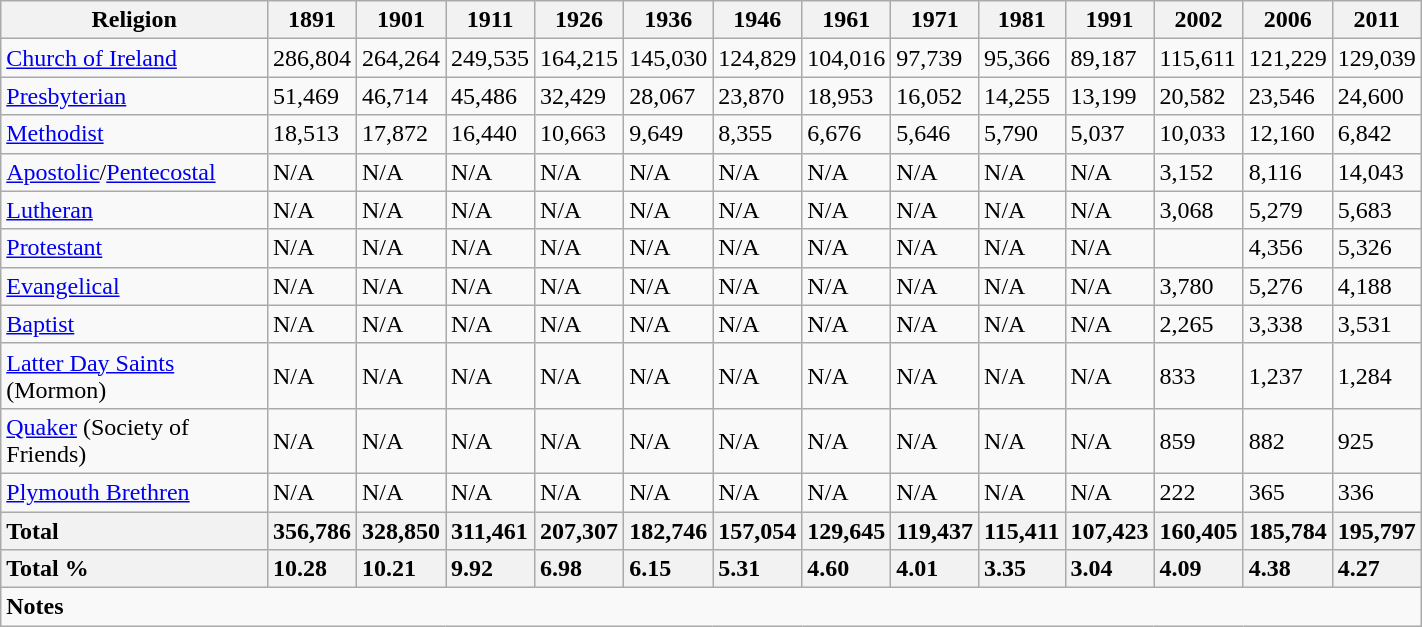<table class="wikitable" style="margin-left:2em; width:75%; font-size:100%;">
<tr background:#FFFFFF;>
<th>Religion</th>
<th>1891</th>
<th>1901</th>
<th>1911</th>
<th>1926</th>
<th>1936</th>
<th>1946</th>
<th>1961</th>
<th>1971</th>
<th>1981</th>
<th>1991</th>
<th>2002</th>
<th>2006</th>
<th>2011</th>
</tr>
<tr>
<td><a href='#'>Church of Ireland</a></td>
<td>286,804</td>
<td>264,264</td>
<td>249,535</td>
<td>164,215</td>
<td>145,030</td>
<td>124,829</td>
<td>104,016</td>
<td>97,739</td>
<td>95,366</td>
<td>89,187</td>
<td>115,611</td>
<td>121,229</td>
<td>129,039</td>
</tr>
<tr>
<td><a href='#'>Presbyterian</a></td>
<td>51,469</td>
<td>46,714</td>
<td>45,486</td>
<td>32,429</td>
<td>28,067</td>
<td>23,870</td>
<td>18,953</td>
<td>16,052</td>
<td>14,255</td>
<td>13,199</td>
<td>20,582</td>
<td>23,546</td>
<td>24,600</td>
</tr>
<tr>
<td><a href='#'>Methodist</a></td>
<td>18,513</td>
<td>17,872</td>
<td>16,440</td>
<td>10,663</td>
<td>9,649</td>
<td>8,355</td>
<td>6,676</td>
<td>5,646</td>
<td>5,790</td>
<td>5,037</td>
<td>10,033</td>
<td>12,160</td>
<td>6,842</td>
</tr>
<tr>
<td><a href='#'>Apostolic</a>/<a href='#'>Pentecostal</a></td>
<td>N/A</td>
<td>N/A</td>
<td>N/A</td>
<td>N/A</td>
<td>N/A</td>
<td>N/A</td>
<td>N/A</td>
<td>N/A</td>
<td>N/A</td>
<td>N/A</td>
<td>3,152</td>
<td>8,116</td>
<td>14,043</td>
</tr>
<tr>
<td><a href='#'>Lutheran</a></td>
<td>N/A</td>
<td>N/A</td>
<td>N/A</td>
<td>N/A</td>
<td>N/A</td>
<td>N/A</td>
<td>N/A</td>
<td>N/A</td>
<td>N/A</td>
<td>N/A</td>
<td>3,068</td>
<td>5,279</td>
<td>5,683</td>
</tr>
<tr>
<td><a href='#'>Protestant</a></td>
<td>N/A</td>
<td>N/A</td>
<td>N/A</td>
<td>N/A</td>
<td>N/A</td>
<td>N/A</td>
<td>N/A</td>
<td>N/A</td>
<td>N/A</td>
<td>N/A</td>
<td></td>
<td>4,356</td>
<td>5,326</td>
</tr>
<tr>
<td><a href='#'>Evangelical</a></td>
<td>N/A</td>
<td>N/A</td>
<td>N/A</td>
<td>N/A</td>
<td>N/A</td>
<td>N/A</td>
<td>N/A</td>
<td>N/A</td>
<td>N/A</td>
<td>N/A</td>
<td>3,780</td>
<td>5,276</td>
<td>4,188</td>
</tr>
<tr>
<td><a href='#'>Baptist</a></td>
<td>N/A</td>
<td>N/A</td>
<td>N/A</td>
<td>N/A</td>
<td>N/A</td>
<td>N/A</td>
<td>N/A</td>
<td>N/A</td>
<td>N/A</td>
<td>N/A</td>
<td>2,265</td>
<td>3,338</td>
<td>3,531</td>
</tr>
<tr>
<td><a href='#'>Latter Day Saints</a> (Mormon)</td>
<td>N/A</td>
<td>N/A</td>
<td>N/A</td>
<td>N/A</td>
<td>N/A</td>
<td>N/A</td>
<td>N/A</td>
<td>N/A</td>
<td>N/A</td>
<td>N/A</td>
<td>833</td>
<td>1,237</td>
<td>1,284</td>
</tr>
<tr>
<td><a href='#'>Quaker</a> (Society of Friends)</td>
<td>N/A</td>
<td>N/A</td>
<td>N/A</td>
<td>N/A</td>
<td>N/A</td>
<td>N/A</td>
<td>N/A</td>
<td>N/A</td>
<td>N/A</td>
<td>N/A</td>
<td>859</td>
<td>882</td>
<td>925</td>
</tr>
<tr>
<td><a href='#'>Plymouth Brethren</a></td>
<td>N/A</td>
<td>N/A</td>
<td>N/A</td>
<td>N/A</td>
<td>N/A</td>
<td>N/A</td>
<td>N/A</td>
<td>N/A</td>
<td>N/A</td>
<td>N/A</td>
<td>222</td>
<td>365</td>
<td>336</td>
</tr>
<tr>
<th style="text-align:left">Total</th>
<th style="text-align:left">356,786</th>
<th style="text-align:left">328,850</th>
<th style="text-align:left">311,461</th>
<th style="text-align:left">207,307</th>
<th style="text-align:left">182,746</th>
<th style="text-align:left">157,054</th>
<th style="text-align:left">129,645</th>
<th style="text-align:left">119,437</th>
<th style="text-align:left">115,411</th>
<th style="text-align:left">107,423</th>
<th style="text-align:left">160,405</th>
<th style="text-align:left">185,784</th>
<th style="text-align:left">195,797</th>
</tr>
<tr>
<th style="text-align:left">Total %</th>
<th style="text-align:left">10.28</th>
<th style="text-align:left">10.21</th>
<th style="text-align:left">9.92</th>
<th style="text-align:left">6.98</th>
<th style="text-align:left">6.15</th>
<th style="text-align:left">5.31</th>
<th style="text-align:left">4.60</th>
<th style="text-align:left">4.01</th>
<th style="text-align:left">3.35</th>
<th style="text-align:left">3.04</th>
<th style="text-align:left">4.09</th>
<th style="text-align:left">4.38</th>
<th style="text-align:left">4.27</th>
</tr>
<tr>
<td colspan="15"><strong>Notes</strong><br></td>
</tr>
</table>
